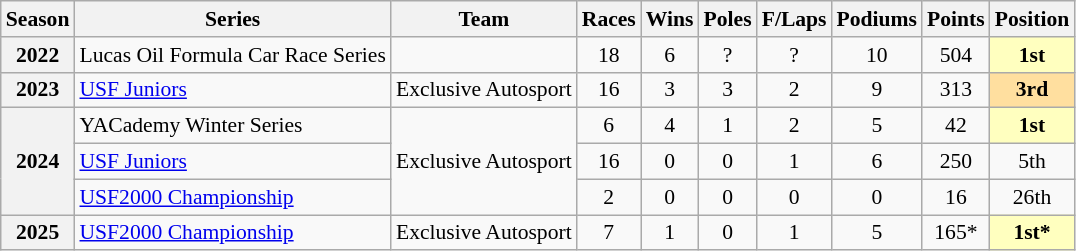<table class="wikitable" style="font-size: 90%; text-align:center">
<tr>
<th>Season</th>
<th>Series</th>
<th>Team</th>
<th>Races</th>
<th>Wins</th>
<th>Poles</th>
<th>F/Laps</th>
<th>Podiums</th>
<th>Points</th>
<th>Position</th>
</tr>
<tr>
<th>2022</th>
<td align="left" nowrap>Lucas Oil Formula Car Race Series</td>
<td align="left"></td>
<td>18</td>
<td>6</td>
<td>?</td>
<td>?</td>
<td>10</td>
<td>504</td>
<td style="background:#FFFFBF;"><strong>1st</strong></td>
</tr>
<tr>
<th>2023</th>
<td align="left"><a href='#'>USF Juniors</a></td>
<td align="left" nowrap>Exclusive Autosport</td>
<td>16</td>
<td>3</td>
<td>3</td>
<td>2</td>
<td>9</td>
<td>313</td>
<td style="background:#FFDF9F"><strong>3rd</strong></td>
</tr>
<tr>
<th rowspan="3">2024</th>
<td align="left">YACademy Winter Series</td>
<td rowspan="3" align=left>Exclusive Autosport</td>
<td>6</td>
<td>4</td>
<td>1</td>
<td>2</td>
<td>5</td>
<td>42</td>
<td style="background:#FFFFBF;"><strong>1st</strong></td>
</tr>
<tr>
<td align="left"><a href='#'>USF Juniors</a></td>
<td>16</td>
<td>0</td>
<td>0</td>
<td>1</td>
<td>6</td>
<td>250</td>
<td>5th</td>
</tr>
<tr>
<td align="left"><a href='#'>USF2000 Championship</a></td>
<td>2</td>
<td>0</td>
<td>0</td>
<td>0</td>
<td>0</td>
<td>16</td>
<td>26th</td>
</tr>
<tr>
<th>2025</th>
<td align="left"><a href='#'>USF2000 Championship</a></td>
<td align="left">Exclusive Autosport</td>
<td>7</td>
<td>1</td>
<td>0</td>
<td>1</td>
<td>5</td>
<td>165*</td>
<td style="background:#FFFFBF;"><strong>1st*</strong></td>
</tr>
</table>
